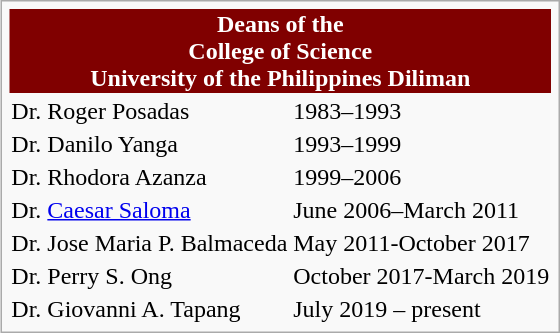<table class="infobox">
<tr>
<th colspan=2 style="text-align:center; background:#800000; color:white">Deans of the<br>College of Science<br>University of the Philippines Diliman</th>
</tr>
<tr>
<td>Dr. Roger Posadas</td>
<td>1983–1993</td>
</tr>
<tr>
<td>Dr. Danilo Yanga</td>
<td>1993–1999</td>
</tr>
<tr>
<td>Dr. Rhodora Azanza</td>
<td>1999–2006</td>
</tr>
<tr>
<td>Dr. <a href='#'>Caesar Saloma</a></td>
<td>June 2006–March 2011</td>
</tr>
<tr>
<td>Dr. Jose Maria P. Balmaceda</td>
<td>May 2011-October 2017</td>
</tr>
<tr>
<td>Dr. Perry S. Ong</td>
<td>October 2017-March 2019</td>
</tr>
<tr>
<td>Dr. Giovanni A. Tapang</td>
<td>July 2019 – present</td>
</tr>
</table>
